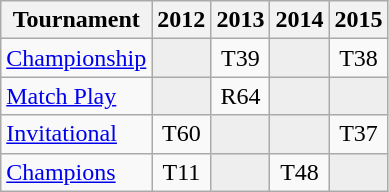<table class="wikitable" style="text-align:center;">
<tr>
<th>Tournament</th>
<th>2012</th>
<th>2013</th>
<th>2014</th>
<th>2015</th>
</tr>
<tr>
<td align="left"><a href='#'>Championship</a></td>
<td style="background:#eeeeee;"></td>
<td>T39</td>
<td style="background:#eeeeee;"></td>
<td>T38</td>
</tr>
<tr>
<td align="left"><a href='#'>Match Play</a></td>
<td style="background:#eeeeee;"></td>
<td>R64</td>
<td style="background:#eeeeee;"></td>
<td style="background:#eeeeee;"></td>
</tr>
<tr>
<td align="left"><a href='#'>Invitational</a></td>
<td>T60</td>
<td style="background:#eeeeee;"></td>
<td style="background:#eeeeee;"></td>
<td>T37</td>
</tr>
<tr>
<td align="left"><a href='#'>Champions</a></td>
<td>T11</td>
<td style="background:#eeeeee;"></td>
<td>T48</td>
<td style="background:#eeeeee;"></td>
</tr>
</table>
